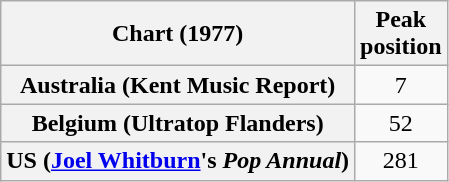<table class="wikitable sortable plainrowheaders" style="text-align:center">
<tr>
<th scope="col">Chart (1977)</th>
<th scope="col">Peak<br>position</th>
</tr>
<tr>
<th scope="row">Australia (Kent Music Report)</th>
<td style="text-align:center;">7</td>
</tr>
<tr>
<th scope="row">Belgium (Ultratop Flanders)</th>
<td style="text-align:center;">52</td>
</tr>
<tr>
<th scope="row">US (<a href='#'>Joel Whitburn</a>'s <em>Pop Annual</em>)</th>
<td style="text-align:center;">281</td>
</tr>
</table>
